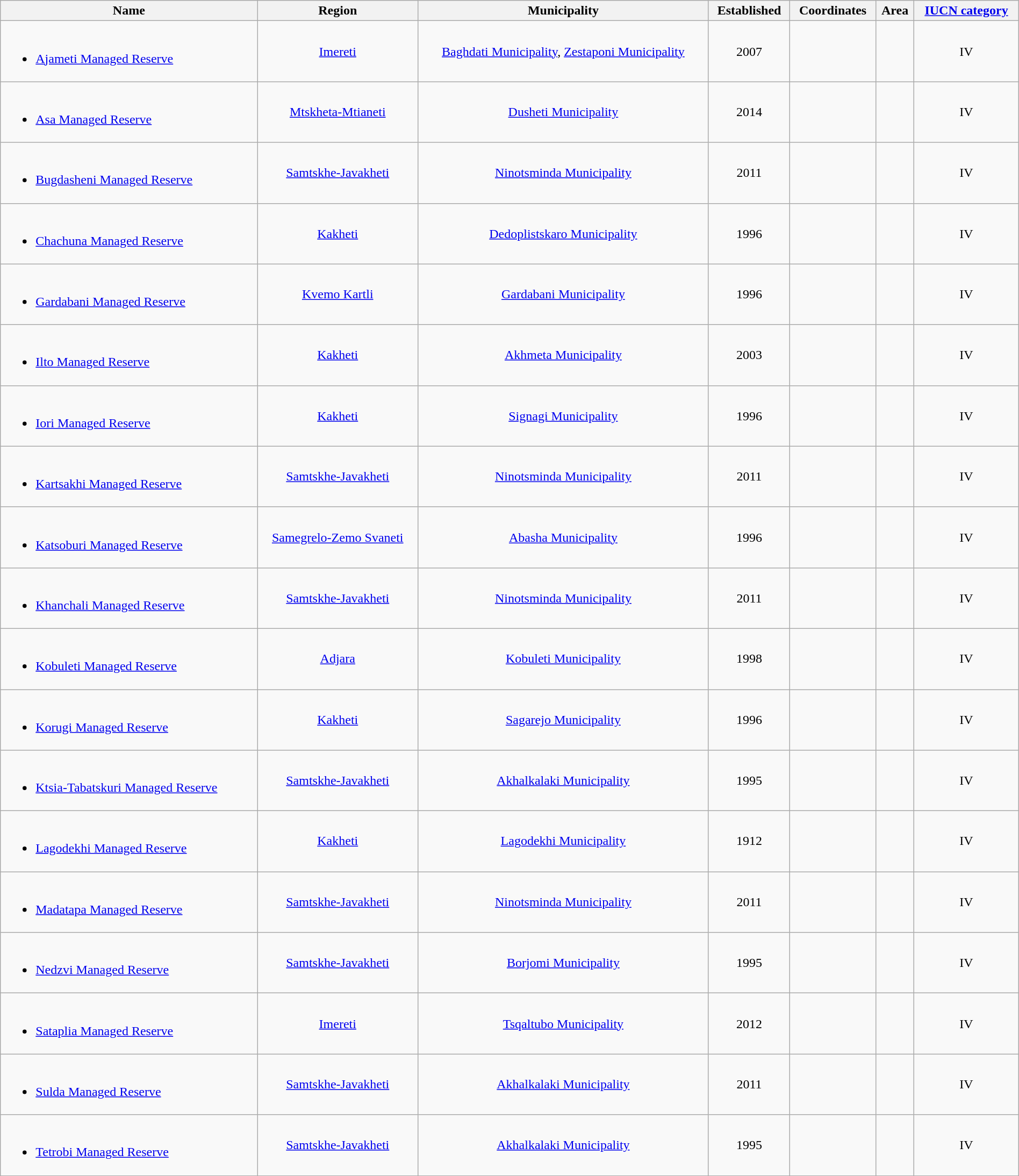<table class="sortable wikitable" style="width:100%; margin:auto;">
<tr>
<th scope="col">Name</th>
<th scope="col">Region</th>
<th scope="col">Municipality</th>
<th scope="col">Established</th>
<th scope="col">Coordinates</th>
<th scope="col">Area</th>
<th scope="col"><a href='#'>IUCN category</a></th>
</tr>
<tr>
<td align="left"><br><ul><li><a href='#'>Ajameti Managed Reserve</a></li></ul></td>
<td align="center"><a href='#'>Imereti</a></td>
<td align="center"><a href='#'>Baghdati Municipality</a>, <a href='#'>Zestaponi Municipality</a></td>
<td align="center">2007</td>
<td align="center"></td>
<td align="center"></td>
<td align="center">IV</td>
</tr>
<tr>
<td align="left"><br><ul><li><a href='#'>Asa Managed Reserve</a></li></ul></td>
<td align="center"><a href='#'>Mtskheta-Mtianeti</a></td>
<td align="center"><a href='#'>Dusheti Municipality</a></td>
<td align="center">2014</td>
<td align="center"></td>
<td align="center"></td>
<td align="center">IV</td>
</tr>
<tr>
<td align="left"><br><ul><li><a href='#'>Bugdasheni Managed Reserve</a></li></ul></td>
<td align="center"><a href='#'>Samtskhe-Javakheti </a></td>
<td align="center"><a href='#'>Ninotsminda Municipality</a></td>
<td align="center">2011</td>
<td align="center"></td>
<td align="center"></td>
<td align="center">IV</td>
</tr>
<tr>
<td align="left"><br><ul><li><a href='#'>Chachuna Managed Reserve</a></li></ul></td>
<td align="center"><a href='#'>Kakheti</a></td>
<td align="center"><a href='#'>Dedoplistskaro Municipality</a></td>
<td align="center">1996</td>
<td align="center"></td>
<td align="center"></td>
<td align="center">IV</td>
</tr>
<tr>
<td align="left"><br><ul><li><a href='#'>Gardabani Managed Reserve</a></li></ul></td>
<td align="center"><a href='#'>Kvemo Kartli</a></td>
<td align="center"><a href='#'>Gardabani Municipality</a></td>
<td align="center">1996</td>
<td align="center"></td>
<td align="center"></td>
<td align="center">IV</td>
</tr>
<tr>
<td align="left"><br><ul><li><a href='#'>Ilto Managed Reserve</a></li></ul></td>
<td align="center"><a href='#'>Kakheti</a></td>
<td align="center"><a href='#'>Akhmeta Municipality</a></td>
<td align="center">2003</td>
<td align="center"></td>
<td align="center"></td>
<td align="center">IV</td>
</tr>
<tr>
<td align="left"><br><ul><li><a href='#'>Iori Managed Reserve</a></li></ul></td>
<td align="center"><a href='#'>Kakheti</a></td>
<td align="center"><a href='#'>Signagi Municipality</a></td>
<td align="center">1996</td>
<td align="center"></td>
<td align="center"></td>
<td align="center">IV</td>
</tr>
<tr>
<td align="left"><br><ul><li><a href='#'>Kartsakhi Managed Reserve</a></li></ul></td>
<td align="center"><a href='#'>Samtskhe-Javakheti</a></td>
<td align="center"><a href='#'>Ninotsminda Municipality</a></td>
<td align="center">2011</td>
<td align="center"></td>
<td align="center"></td>
<td align="center">IV</td>
</tr>
<tr>
<td align="left"><br><ul><li><a href='#'>Katsoburi Managed Reserve</a></li></ul></td>
<td align="center"><a href='#'>Samegrelo-Zemo Svaneti</a></td>
<td align="center"><a href='#'>Abasha Municipality</a></td>
<td align="center">1996</td>
<td align="center"></td>
<td align="center"></td>
<td align="center">IV</td>
</tr>
<tr>
<td align="left"><br><ul><li><a href='#'>Khanchali Managed Reserve</a></li></ul></td>
<td align="center"><a href='#'>Samtskhe-Javakheti</a></td>
<td align="center"><a href='#'>Ninotsminda Municipality</a></td>
<td align="center">2011</td>
<td align="center"></td>
<td align="center"></td>
<td align="center">IV</td>
</tr>
<tr>
<td align="left"><br><ul><li><a href='#'>Kobuleti Managed Reserve</a></li></ul></td>
<td align="center"><a href='#'>Adjara</a></td>
<td align="center"><a href='#'>Kobuleti Municipality</a></td>
<td align="center">1998</td>
<td align="center"></td>
<td align="center"></td>
<td align="center">IV</td>
</tr>
<tr>
<td align="left"><br><ul><li><a href='#'>Korugi Managed Reserve</a></li></ul></td>
<td align="center"><a href='#'>Kakheti</a></td>
<td align="center"><a href='#'>Sagarejo Municipality</a></td>
<td align="center">1996</td>
<td align="center"></td>
<td align="center"></td>
<td align="center">IV</td>
</tr>
<tr>
<td align="left"><br><ul><li><a href='#'>Ktsia-Tabatskuri Managed Reserve</a></li></ul></td>
<td align="center"><a href='#'>Samtskhe-Javakheti</a></td>
<td align="center"><a href='#'>Akhalkalaki Municipality</a></td>
<td align="center">1995</td>
<td align="center"></td>
<td align="center"></td>
<td align="center">IV</td>
</tr>
<tr>
<td align="left"><br><ul><li><a href='#'>Lagodekhi Managed Reserve</a></li></ul></td>
<td align="center"><a href='#'>Kakheti</a></td>
<td align="center"><a href='#'>Lagodekhi Municipality</a></td>
<td align="center">1912</td>
<td align="center"></td>
<td align="center"></td>
<td align="center">IV</td>
</tr>
<tr>
<td align="left"><br><ul><li><a href='#'>Madatapa Managed Reserve</a></li></ul></td>
<td align="center"><a href='#'>Samtskhe-Javakheti</a></td>
<td align="center"><a href='#'>Ninotsminda Municipality</a></td>
<td align="center">2011</td>
<td align="center"></td>
<td align="center"></td>
<td align="center">IV</td>
</tr>
<tr>
<td align="left"><br><ul><li><a href='#'>Nedzvi Managed Reserve</a></li></ul></td>
<td align="center"><a href='#'>Samtskhe-Javakheti</a></td>
<td align="center"><a href='#'>Borjomi Municipality</a></td>
<td align="center">1995</td>
<td align="center"></td>
<td align="center"></td>
<td align="center">IV</td>
</tr>
<tr>
<td align="left"><br><ul><li><a href='#'>Sataplia Managed Reserve</a></li></ul></td>
<td align="center"><a href='#'>Imereti</a></td>
<td align="center"><a href='#'>Tsqaltubo Municipality</a></td>
<td align="center">2012</td>
<td align="center"></td>
<td align="center"></td>
<td align="center">IV</td>
</tr>
<tr>
<td align="left"><br><ul><li><a href='#'>Sulda Managed Reserve</a></li></ul></td>
<td align="center"><a href='#'>Samtskhe-Javakheti</a></td>
<td align="center"><a href='#'>Akhalkalaki Municipality</a></td>
<td align="center">2011</td>
<td align="center"></td>
<td align="center"></td>
<td align="center">IV</td>
</tr>
<tr>
<td align="left"><br><ul><li><a href='#'>Tetrobi Managed Reserve</a></li></ul></td>
<td align="center"><a href='#'>Samtskhe-Javakheti</a></td>
<td align="center"><a href='#'>Akhalkalaki Municipality</a></td>
<td align="center">1995</td>
<td align="center"></td>
<td align="center"></td>
<td align="center">IV</td>
</tr>
<tr>
</tr>
</table>
